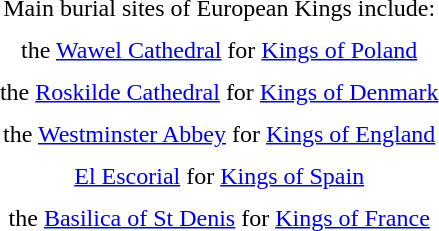<table align=right cellspacing=5 cellpadding=0 style="margin: 0 0 1em 1em;text-align:center;float:right">
<tr>
<td>Main burial sites of European Kings include:</td>
</tr>
<tr>
<td></td>
</tr>
<tr>
<td>the <a href='#'>Wawel Cathedral</a> for <a href='#'>Kings of Poland</a></td>
</tr>
<tr>
<td></td>
</tr>
<tr>
<td>the <a href='#'>Roskilde Cathedral</a> for <a href='#'>Kings of Denmark</a></td>
</tr>
<tr>
<td></td>
</tr>
<tr>
<td>the <a href='#'>Westminster Abbey</a> for <a href='#'>Kings of England</a></td>
</tr>
<tr>
<td></td>
</tr>
<tr>
<td><a href='#'>El Escorial</a> for <a href='#'>Kings of Spain</a></td>
</tr>
<tr>
<td></td>
</tr>
<tr>
<td>the <a href='#'>Basilica of St Denis</a> for <a href='#'>Kings of France</a></td>
</tr>
</table>
